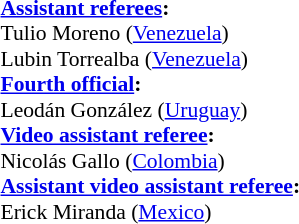<table width=50% style="font-size:90%">
<tr>
<td><br><strong><a href='#'>Assistant referees</a>:</strong>
<br>Tulio Moreno (<a href='#'>Venezuela</a>)
<br>Lubin Torrealba (<a href='#'>Venezuela</a>)
<br><strong><a href='#'>Fourth official</a>:</strong>
<br>Leodán González (<a href='#'>Uruguay</a>)
<br><strong><a href='#'>Video assistant referee</a>:</strong>
<br>Nicolás Gallo (<a href='#'>Colombia</a>)
<br><strong><a href='#'>Assistant video assistant referee</a>:</strong>
<br>Erick Miranda (<a href='#'>Mexico</a>)</td>
</tr>
</table>
